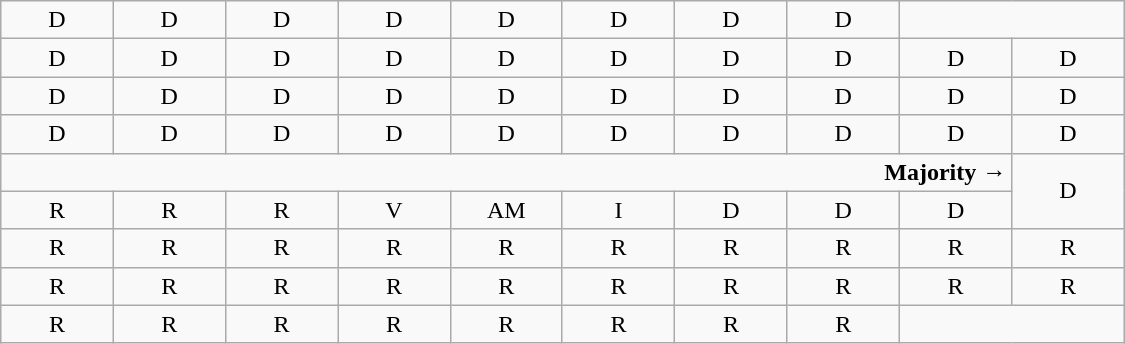<table class="wikitable" style="text-align:center" width=750px>
<tr>
<td>D</td>
<td>D</td>
<td>D</td>
<td>D</td>
<td>D</td>
<td>D</td>
<td>D</td>
<td>D</td>
<td colspan=2> </td>
</tr>
<tr>
<td width=50px >D</td>
<td width=50px >D</td>
<td width=50px >D</td>
<td width=50px >D</td>
<td width=50px >D</td>
<td width=50px >D</td>
<td width=50px >D</td>
<td width=50px >D</td>
<td width=50px >D</td>
<td width=50px >D</td>
</tr>
<tr>
<td>D</td>
<td>D</td>
<td>D</td>
<td>D</td>
<td>D</td>
<td>D</td>
<td>D</td>
<td>D</td>
<td>D</td>
<td>D</td>
</tr>
<tr>
<td>D<br></td>
<td>D<br></td>
<td>D<br></td>
<td>D<br></td>
<td>D<br></td>
<td>D<br></td>
<td>D<br></td>
<td>D<br></td>
<td>D<br></td>
<td>D<br></td>
</tr>
<tr>
<td colspan=9 align=right><strong>Majority →</strong></td>
<td rowspan=2 >D<br></td>
</tr>
<tr>
<td>R<br></td>
<td>R<br></td>
<td>R<br></td>
<td>V<br></td>
<td>AM</td>
<td>I</td>
<td>D<br></td>
<td>D<br></td>
<td>D<br></td>
</tr>
<tr>
<td>R<br></td>
<td>R<br></td>
<td>R<br></td>
<td>R<br></td>
<td>R<br></td>
<td>R<br></td>
<td>R<br></td>
<td>R</td>
<td>R</td>
<td>R</td>
</tr>
<tr>
<td>R</td>
<td>R</td>
<td>R</td>
<td>R</td>
<td>R</td>
<td>R</td>
<td>R</td>
<td>R</td>
<td>R</td>
<td>R</td>
</tr>
<tr>
<td>R</td>
<td>R</td>
<td>R</td>
<td>R</td>
<td>R</td>
<td>R</td>
<td>R</td>
<td>R</td>
<td colspan=2> </td>
</tr>
</table>
